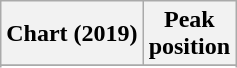<table class="wikitable plainrowheaders sortable" style="text-align:center">
<tr>
<th scope="col">Chart (2019)</th>
<th scope="col">Peak<br>position</th>
</tr>
<tr>
</tr>
<tr>
</tr>
</table>
